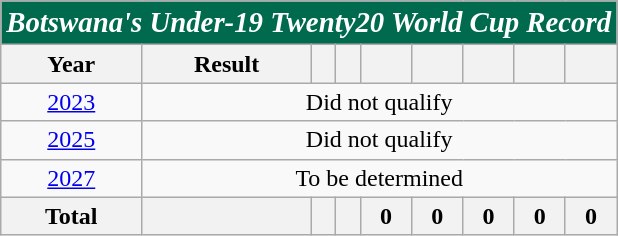<table class="wikitable" style="text-align:center">
<tr>
<th style="color:white; background:#006A4E;" colspan=9><strong><big><em>Botswana's Under-19 Twenty20 World Cup Record</em></big></strong></th>
</tr>
<tr>
<th>Year</th>
<th>Result</th>
<th></th>
<th></th>
<th></th>
<th></th>
<th></th>
<th></th>
<th></th>
</tr>
<tr>
<td> <a href='#'>2023</a></td>
<td colspan=8>Did not qualify</td>
</tr>
<tr>
<td> <a href='#'>2025</a></td>
<td colspan=8>Did not qualify</td>
</tr>
<tr>
<td> <a href='#'>2027</a></td>
<td colspan="8">To be determined</td>
</tr>
<tr>
<th>Total</th>
<th></th>
<th></th>
<th></th>
<th>0</th>
<th>0</th>
<th>0</th>
<th>0</th>
<th>0</th>
</tr>
</table>
